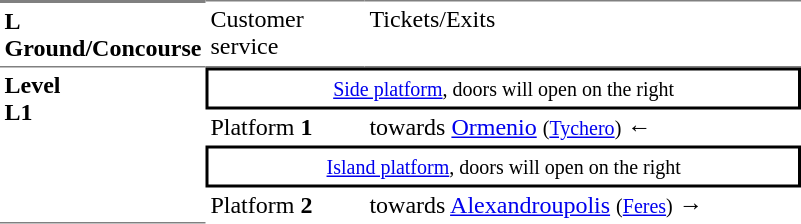<table table border=0 cellspacing=0 cellpadding=3>
<tr>
<td style="border-bottom:solid 1px gray;border-top:solid 2px gray;" width=50 valign=top><strong>L<br>Ground/Concourse</strong></td>
<td style="border-top:solid 1px gray;border-bottom:solid 1px gray;" width=100 valign=top>Customer service</td>
<td style="border-top:solid 1px gray;border-bottom:solid 1px gray;" width=285 valign=top>Tickets/Exits</td>
</tr>
<tr>
<td style="border-bottom:solid 1px gray;" rowspan=4 valign=top><strong>Level<br>L1</strong></td>
<td style="border-top:solid 2px black;border-right:solid 2px black;border-left:solid 2px black;border-bottom:solid 2px black;text-align:center;" colspan=2><small><a href='#'>Side platform</a>, doors will open on the right</small></td>
</tr>
<tr>
<td>Platform <span><strong>1</strong></span></td>
<td> towards <a href='#'>Ormenio</a> <small>(<a href='#'>Tychero</a>)</small> ←</td>
</tr>
<tr>
<td style="border-top:solid 2px black;border-left:solid 2px black;border-right:solid 2px black;border-bottom:solid 2px black;text-align:center;" colspan=2><small><a href='#'>Island platform</a>, doors will open on the right</small></td>
</tr>
<tr>
<td>Platform <span><strong>2</strong></span></td>
<td> towards <a href='#'>Alexandroupolis</a> <small>(<a href='#'>Feres</a>)</small> →</td>
</tr>
</table>
